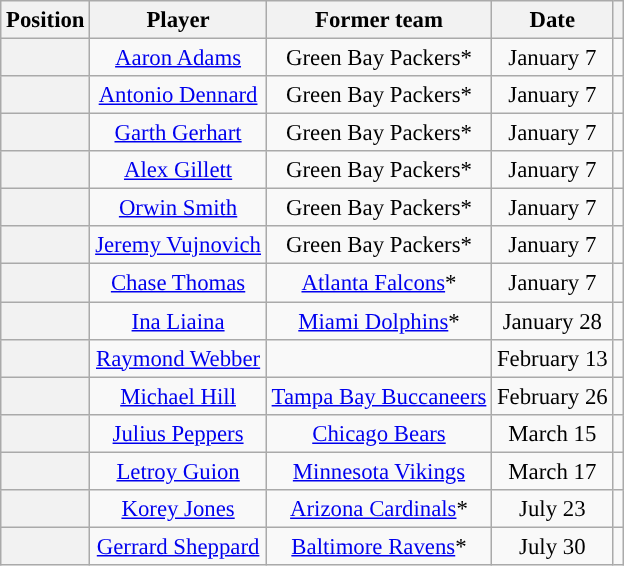<table class="wikitable" style="font-size: 95%; text-align: center;">
<tr>
<th scope=col>Position</th>
<th scope=col>Player</th>
<th scope=col>Former team</th>
<th>Date</th>
<th scope=col></th>
</tr>
<tr text-align:center;">
<th scope=row></th>
<td><a href='#'>Aaron Adams</a></td>
<td>Green Bay Packers*</td>
<td>January 7</td>
<td></td>
</tr>
<tr text-align:center;">
<th scope=row></th>
<td><a href='#'>Antonio Dennard</a></td>
<td>Green Bay Packers*</td>
<td>January 7</td>
<td></td>
</tr>
<tr text-align:center;">
<th scope=row></th>
<td><a href='#'>Garth Gerhart</a></td>
<td>Green Bay Packers*</td>
<td>January 7</td>
<td></td>
</tr>
<tr text-align:center;">
<th scope=row></th>
<td><a href='#'>Alex Gillett</a></td>
<td>Green Bay Packers*</td>
<td>January 7</td>
<td></td>
</tr>
<tr text-align:center;">
<th scope=row></th>
<td><a href='#'>Orwin Smith</a></td>
<td>Green Bay Packers*</td>
<td>January 7</td>
<td></td>
</tr>
<tr text-align:center;">
<th scope=row></th>
<td><a href='#'>Jeremy Vujnovich</a></td>
<td>Green Bay Packers*</td>
<td>January 7</td>
<td></td>
</tr>
<tr text-align:center;">
<th scope=row></th>
<td><a href='#'>Chase Thomas</a></td>
<td><a href='#'>Atlanta Falcons</a>*</td>
<td>January 7</td>
<td></td>
</tr>
<tr text-align:center;">
<th scope=row></th>
<td><a href='#'>Ina Liaina</a></td>
<td><a href='#'>Miami Dolphins</a>*</td>
<td>January 28</td>
<td></td>
</tr>
<tr text-align:center;">
<th scope=row></th>
<td><a href='#'>Raymond Webber</a></td>
<td></td>
<td>February 13</td>
<td></td>
</tr>
<tr text-align:center;">
<th scope=row></th>
<td><a href='#'>Michael Hill</a></td>
<td><a href='#'>Tampa Bay Buccaneers</a></td>
<td>February 26</td>
<td></td>
</tr>
<tr text-align:center;">
<th scope=row></th>
<td><a href='#'>Julius Peppers</a></td>
<td><a href='#'>Chicago Bears</a></td>
<td>March 15</td>
<td></td>
</tr>
<tr text-align:center;">
<th scope=row></th>
<td><a href='#'>Letroy Guion</a></td>
<td><a href='#'>Minnesota Vikings</a></td>
<td>March 17</td>
<td></td>
</tr>
<tr text-align:center;">
<th scope=row></th>
<td><a href='#'>Korey Jones</a></td>
<td><a href='#'>Arizona Cardinals</a>*</td>
<td>July 23</td>
<td><strong></strong></td>
</tr>
<tr text-align:center;">
<th scope=row></th>
<td><a href='#'>Gerrard Sheppard</a></td>
<td><a href='#'>Baltimore Ravens</a>*</td>
<td>July 30</td>
<td></td>
</tr>
</table>
